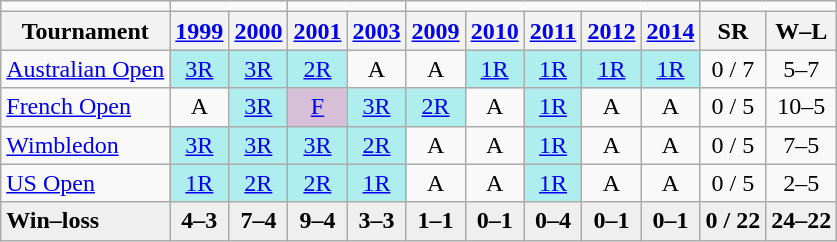<table class=wikitable style=text-align:center;>
<tr>
<td colspan="1"></td>
<td colspan="2"></td>
<td colspan="2"></td>
<td colspan="5"></td>
<td colspan="2"></td>
</tr>
<tr>
<th>Tournament</th>
<th><a href='#'>1999</a></th>
<th><a href='#'>2000</a></th>
<th><a href='#'>2001</a></th>
<th><a href='#'>2003</a></th>
<th><a href='#'>2009</a></th>
<th><a href='#'>2010</a></th>
<th><a href='#'>2011</a></th>
<th><a href='#'>2012</a></th>
<th><a href='#'>2014</a></th>
<th>SR</th>
<th>W–L</th>
</tr>
<tr>
<td align=left><a href='#'>Australian Open</a></td>
<td bgcolor=afeeee><a href='#'>3R</a></td>
<td bgcolor=afeeee><a href='#'>3R</a></td>
<td bgcolor=afeeee><a href='#'>2R</a></td>
<td>A</td>
<td>A</td>
<td bgcolor=afeeee><a href='#'>1R</a></td>
<td bgcolor=afeeee><a href='#'>1R</a></td>
<td bgcolor=afeeee><a href='#'>1R</a></td>
<td bgcolor=afeeee><a href='#'>1R</a></td>
<td>0 / 7</td>
<td>5–7</td>
</tr>
<tr>
<td align=left><a href='#'>French Open</a></td>
<td>A</td>
<td bgcolor=afeeee><a href='#'>3R</a></td>
<td bgcolor=thistle><a href='#'>F</a></td>
<td bgcolor=afeeee><a href='#'>3R</a></td>
<td bgcolor=afeeee><a href='#'>2R</a></td>
<td>A</td>
<td bgcolor=afeeee><a href='#'>1R</a></td>
<td>A</td>
<td>A</td>
<td>0 / 5</td>
<td>10–5</td>
</tr>
<tr>
<td align=left><a href='#'>Wimbledon</a></td>
<td bgcolor=afeeee><a href='#'>3R</a></td>
<td bgcolor=afeeee><a href='#'>3R</a></td>
<td bgcolor=afeeee><a href='#'>3R</a></td>
<td bgcolor=afeeee><a href='#'>2R</a></td>
<td>A</td>
<td>A</td>
<td bgcolor=afeeee><a href='#'>1R</a></td>
<td>A</td>
<td>A</td>
<td>0 / 5</td>
<td>7–5</td>
</tr>
<tr>
<td align=left><a href='#'>US Open</a></td>
<td bgcolor=afeeee><a href='#'>1R</a></td>
<td bgcolor=afeeee><a href='#'>2R</a></td>
<td bgcolor=afeeee><a href='#'>2R</a></td>
<td bgcolor=afeeee><a href='#'>1R</a></td>
<td>A</td>
<td>A</td>
<td bgcolor=afeeee><a href='#'>1R</a></td>
<td>A</td>
<td>A</td>
<td>0 / 5</td>
<td>2–5</td>
</tr>
<tr style=background:#efefef;font-weight:bold>
<td style="text-align:left">Win–loss</td>
<td>4–3</td>
<td>7–4</td>
<td>9–4</td>
<td>3–3</td>
<td>1–1</td>
<td>0–1</td>
<td>0–4</td>
<td>0–1</td>
<td>0–1</td>
<td>0 / 22</td>
<td>24–22</td>
</tr>
</table>
